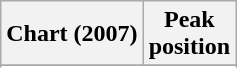<table class="wikitable sortable plainrowheaders" style="text-align:center">
<tr>
<th scope="col">Chart (2007)</th>
<th scope="col">Peak<br>position</th>
</tr>
<tr>
</tr>
<tr>
</tr>
<tr>
</tr>
</table>
